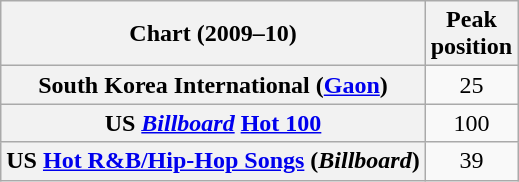<table class="wikitable sortable plainrowheaders" style="text-align:center;">
<tr>
<th scope="col">Chart (2009–10)</th>
<th scope="col">Peak<br>position</th>
</tr>
<tr>
<th scope="row">South Korea International (<a href='#'>Gaon</a>)</th>
<td style="text-align:center;">25</td>
</tr>
<tr>
<th scope="row">US <em><a href='#'>Billboard</a></em>  <a href='#'>Hot 100</a></th>
<td style="text-align:center;">100</td>
</tr>
<tr>
<th scope="row">US <a href='#'>Hot R&B/Hip-Hop Songs</a>  (<em>Billboard</em>)</th>
<td style="text-align:center;">39</td>
</tr>
</table>
